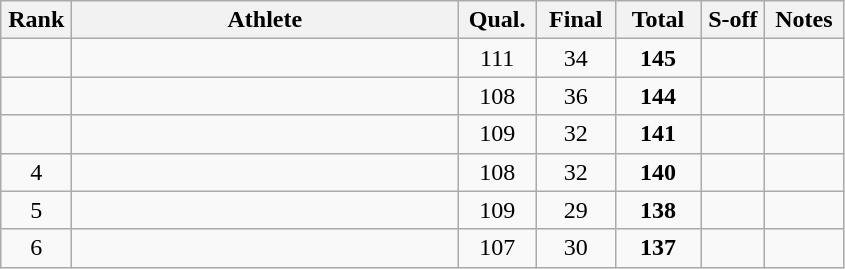<table class="wikitable" style="text-align:center">
<tr>
<th width=40>Rank</th>
<th width=250>Athlete</th>
<th width=45>Qual.</th>
<th width=45>Final</th>
<th width=50>Total</th>
<th width=35>S-off</th>
<th width=45>Notes</th>
</tr>
<tr>
<td></td>
<td align=left></td>
<td>111</td>
<td>34</td>
<td><strong>145</strong></td>
<td></td>
<td></td>
</tr>
<tr>
<td></td>
<td align=left></td>
<td>108</td>
<td>36</td>
<td><strong>144</strong></td>
<td></td>
<td></td>
</tr>
<tr>
<td></td>
<td align=left></td>
<td>109</td>
<td>32</td>
<td><strong>141</strong></td>
<td></td>
<td></td>
</tr>
<tr>
<td>4</td>
<td align=left></td>
<td>108</td>
<td>32</td>
<td><strong>140</strong></td>
<td></td>
<td></td>
</tr>
<tr>
<td>5</td>
<td align=left></td>
<td>109</td>
<td>29</td>
<td><strong>138</strong></td>
<td></td>
<td></td>
</tr>
<tr>
<td>6</td>
<td align=left></td>
<td>107</td>
<td>30</td>
<td><strong>137</strong></td>
<td></td>
<td></td>
</tr>
</table>
